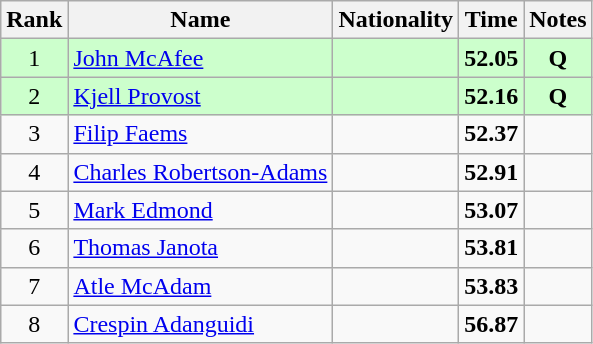<table class="wikitable sortable" style="text-align:center">
<tr>
<th>Rank</th>
<th>Name</th>
<th>Nationality</th>
<th>Time</th>
<th>Notes</th>
</tr>
<tr bgcolor=ccffcc>
<td>1</td>
<td align=left><a href='#'>John McAfee</a></td>
<td align=left></td>
<td><strong>52.05</strong></td>
<td><strong>Q</strong></td>
</tr>
<tr bgcolor=ccffcc>
<td>2</td>
<td align=left><a href='#'>Kjell Provost</a></td>
<td align=left></td>
<td><strong>52.16</strong></td>
<td><strong>Q</strong></td>
</tr>
<tr>
<td>3</td>
<td align=left><a href='#'>Filip Faems</a></td>
<td align=left></td>
<td><strong>52.37</strong></td>
<td></td>
</tr>
<tr>
<td>4</td>
<td align=left><a href='#'>Charles Robertson-Adams</a></td>
<td align=left></td>
<td><strong>52.91</strong></td>
<td></td>
</tr>
<tr>
<td>5</td>
<td align=left><a href='#'>Mark Edmond</a></td>
<td align=left></td>
<td><strong>53.07</strong></td>
<td></td>
</tr>
<tr>
<td>6</td>
<td align=left><a href='#'>Thomas Janota</a></td>
<td align=left></td>
<td><strong>53.81</strong></td>
<td></td>
</tr>
<tr>
<td>7</td>
<td align=left><a href='#'>Atle McAdam</a></td>
<td align=left></td>
<td><strong>53.83</strong></td>
<td></td>
</tr>
<tr>
<td>8</td>
<td align=left><a href='#'>Crespin Adanguidi</a></td>
<td align=left></td>
<td><strong>56.87</strong></td>
<td></td>
</tr>
</table>
